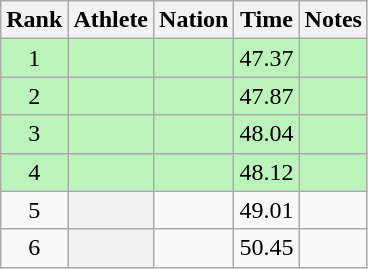<table class="wikitable plainrowheaders sortable" style="text-align:center;">
<tr>
<th scope=col>Rank</th>
<th scope=col>Athlete</th>
<th scope=col>Nation</th>
<th scope=col>Time</th>
<th scope=col>Notes</th>
</tr>
<tr bgcolor=#bbf3bb>
<td>1</td>
<th scope=row style="background:#bbf3bb; text-align:left;"></th>
<td align=left></td>
<td>47.37</td>
<td></td>
</tr>
<tr bgcolor=#bbf3bb>
<td>2</td>
<th scope=row style="background:#bbf3bb; text-align:left;"></th>
<td align=left></td>
<td>47.87</td>
<td></td>
</tr>
<tr bgcolor=#bbf3bb>
<td>3</td>
<th scope=row style="background:#bbf3bb; text-align:left;"></th>
<td align=left></td>
<td>48.04</td>
<td></td>
</tr>
<tr bgcolor=#bbf3bb>
<td>4</td>
<th scope=row style="background:#bbf3bb; text-align:left;"></th>
<td align=left></td>
<td>48.12</td>
<td></td>
</tr>
<tr>
<td>5</td>
<th scope=row style=text-align:left;></th>
<td align=left></td>
<td>49.01</td>
<td></td>
</tr>
<tr>
<td>6</td>
<th scope=row style=text-align:left;></th>
<td align=left></td>
<td>50.45</td>
<td></td>
</tr>
</table>
